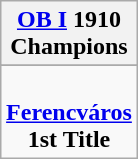<table class="wikitable" style="text-align: center; margin: 0 auto;">
<tr>
<th><a href='#'>OB I</a> 1910<br>Champions</th>
</tr>
<tr>
</tr>
<tr>
<td> <br><strong><a href='#'>Ferencváros</a></strong><br><strong>1st Title</strong></td>
</tr>
</table>
